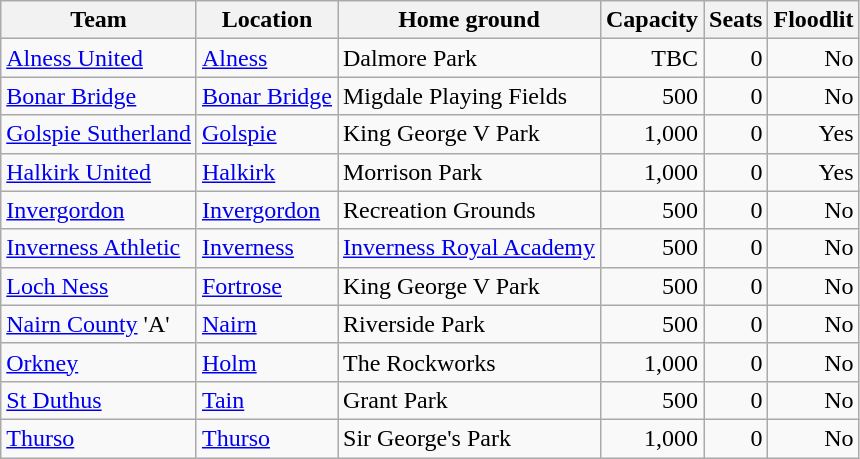<table class="wikitable sortable">
<tr>
<th>Team</th>
<th>Location</th>
<th>Home ground</th>
<th data-sort-type="number">Capacity</th>
<th data-sort-type="number">Seats</th>
<th>Floodlit</th>
</tr>
<tr>
<td><a href='#'>Alness United</a></td>
<td><a href='#'>Alness</a></td>
<td>Dalmore Park</td>
<td align=right>TBC</td>
<td align=right>0</td>
<td align=right>No</td>
</tr>
<tr>
<td><a href='#'>Bonar Bridge</a></td>
<td><a href='#'>Bonar Bridge</a></td>
<td>Migdale Playing Fields</td>
<td align=right>500</td>
<td align=right>0</td>
<td align=right>No</td>
</tr>
<tr>
<td><a href='#'>Golspie Sutherland</a> </td>
<td><a href='#'>Golspie</a></td>
<td>King George V Park</td>
<td align=right>1,000</td>
<td align=right>0</td>
<td align=right>Yes</td>
</tr>
<tr>
<td><a href='#'>Halkirk United</a></td>
<td><a href='#'>Halkirk</a></td>
<td>Morrison Park</td>
<td align=right>1,000</td>
<td align=right>0</td>
<td align=right>Yes</td>
</tr>
<tr>
<td><a href='#'>Invergordon</a></td>
<td><a href='#'>Invergordon</a></td>
<td>Recreation Grounds</td>
<td align=right>500</td>
<td align=right>0</td>
<td align=right>No</td>
</tr>
<tr>
<td><a href='#'>Inverness Athletic</a></td>
<td><a href='#'>Inverness</a></td>
<td><a href='#'>Inverness Royal Academy</a></td>
<td align=right>500</td>
<td align=right>0</td>
<td align=right>No</td>
</tr>
<tr>
<td><a href='#'>Loch Ness</a></td>
<td><a href='#'>Fortrose</a></td>
<td>King George V Park</td>
<td align=right>500</td>
<td align=right>0</td>
<td align=right>No</td>
</tr>
<tr>
<td><a href='#'>Nairn County</a> 'A'</td>
<td><a href='#'>Nairn</a></td>
<td>Riverside Park</td>
<td align=right>500</td>
<td align=right>0</td>
<td align=right>No</td>
</tr>
<tr>
<td><a href='#'>Orkney</a></td>
<td><a href='#'>Holm</a></td>
<td>The Rockworks</td>
<td align=right>1,000</td>
<td align=right>0</td>
<td align=right>No</td>
</tr>
<tr>
<td><a href='#'>St Duthus</a></td>
<td><a href='#'>Tain</a></td>
<td>Grant Park</td>
<td align=right>500</td>
<td align=right>0</td>
<td align=right>No</td>
</tr>
<tr>
<td><a href='#'>Thurso</a></td>
<td><a href='#'>Thurso</a></td>
<td>Sir George's Park</td>
<td align=right>1,000</td>
<td align=right>0</td>
<td align=right>No</td>
</tr>
</table>
